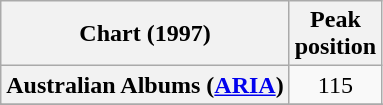<table class="wikitable plainrowheaders sortable" style="text-align:center;">
<tr>
<th scope="col">Chart (1997)</th>
<th scope="col">Peak<br>position</th>
</tr>
<tr>
<th scope="row">Australian Albums (<a href='#'>ARIA</a>)</th>
<td align="center">115</td>
</tr>
<tr>
</tr>
<tr>
</tr>
<tr>
</tr>
<tr>
</tr>
<tr>
</tr>
<tr>
</tr>
</table>
